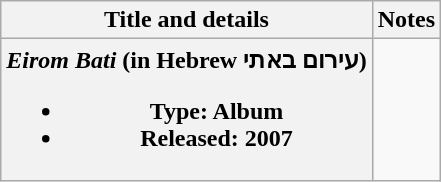<table class="wikitable plainrowheaders" style="text-align:center;">
<tr>
<th scope="col">Title and details</th>
<th scope="col">Notes</th>
</tr>
<tr>
<th scope="row"><em>Eirom Bati</em> (in Hebrew  עירום באתי)<br><ul><li>Type: Album</li><li>Released: 2007</li></ul></th>
<td><br></td>
</tr>
</table>
